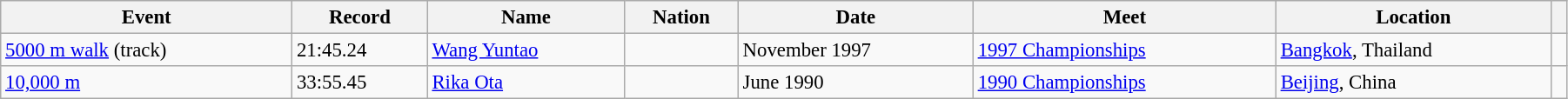<table class="wikitable" style="font-size:95%; width: 95%">
<tr>
<th>Event</th>
<th>Record</th>
<th>Name</th>
<th>Nation</th>
<th>Date</th>
<th>Meet</th>
<th>Location</th>
<th></th>
</tr>
<tr>
<td><a href='#'>5000 m walk</a> (track)</td>
<td>21:45.24</td>
<td><a href='#'>Wang Yuntao</a></td>
<td></td>
<td>November 1997</td>
<td><a href='#'>1997 Championships</a></td>
<td><a href='#'>Bangkok</a>, Thailand</td>
<td></td>
</tr>
<tr>
<td><a href='#'>10,000 m</a></td>
<td>33:55.45</td>
<td><a href='#'>Rika Ota</a></td>
<td></td>
<td>June 1990</td>
<td><a href='#'>1990 Championships</a></td>
<td><a href='#'>Beijing</a>, China</td>
<td></td>
</tr>
</table>
